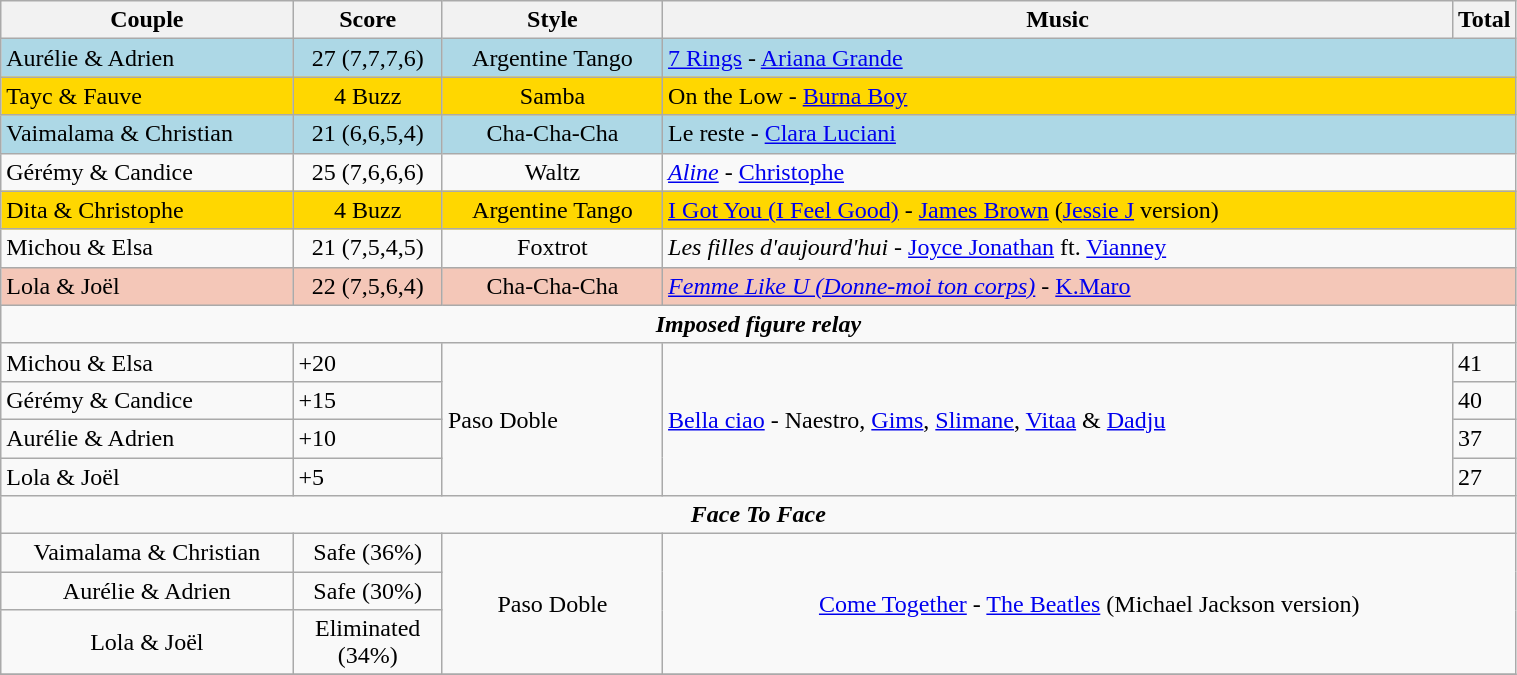<table class="wikitable" style="width:80%;">
<tr>
<th style="width:20%;">Couple</th>
<th style="width:10%;">Score</th>
<th style="width:15%;">Style</th>
<th style="width:60%;">Music</th>
<th style="width:60%;">Total</th>
</tr>
<tr style="background:lightblue;">
<td>Aurélie & Adrien</td>
<td style="text-align:center;">27 (7,7,7,6)</td>
<td style="text-align:center;">Argentine Tango</td>
<td colspan=2><a href='#'>7 Rings</a> - <a href='#'>Ariana Grande</a></td>
</tr>
<tr style="background:gold;">
<td>Tayc & Fauve</td>
<td style="text-align:center;">4 Buzz</td>
<td style="text-align:center;">Samba</td>
<td colspan=2>On the Low - <a href='#'>Burna Boy</a></td>
</tr>
<tr style="background:lightblue;">
<td>Vaimalama & Christian</td>
<td style="text-align:center;">21 (6,6,5,4)</td>
<td style="text-align:center;">Cha-Cha-Cha</td>
<td colspan=2>Le reste - <a href='#'>Clara Luciani</a></td>
</tr>
<tr>
<td>Gérémy & Candice</td>
<td style="text-align:center;">25 (7,6,6,6)</td>
<td style="text-align:center;">Waltz</td>
<td colspan=2><em><a href='#'>Aline</a></em> - <a href='#'>Christophe</a></td>
</tr>
<tr style="background:gold;">
<td>Dita & Christophe</td>
<td style="text-align:center;">4 Buzz</td>
<td style="text-align:center;">Argentine Tango</td>
<td colspan=2><a href='#'>I Got You (I Feel Good)</a> - <a href='#'>James Brown</a> (<a href='#'>Jessie J</a> version)</td>
</tr>
<tr>
<td>Michou & Elsa</td>
<td style="text-align:center;">21 (7,5,4,5)</td>
<td style="text-align:center;">Foxtrot</td>
<td colspan=2><em>Les filles d'aujourd'hui</em> - <a href='#'>Joyce Jonathan</a> ft. <a href='#'>Vianney</a></td>
</tr>
<tr style="background:#f4c7b8;">
<td>Lola & Joël</td>
<td style="text-align:center;">22 (7,5,6,4)</td>
<td style="text-align:center;">Cha-Cha-Cha</td>
<td colspan=2><em><a href='#'>Femme Like U (Donne-moi ton corps)</a></em> - <a href='#'>K.Maro</a></td>
</tr>
<tr>
<td colspan=5 style="text-align:center;"><strong><em>Imposed figure relay</em></strong></td>
</tr>
<tr style="text-align:left;">
<td>Michou & Elsa</td>
<td>+20</td>
<td rowspan=4>Paso Doble</td>
<td rowspan=4><a href='#'>Bella ciao</a> - Naestro, <a href='#'>Gims</a>, <a href='#'>Slimane</a>, <a href='#'>Vitaa</a> & <a href='#'>Dadju</a></td>
<td>41</td>
</tr>
<tr style="text-align:left;">
<td>Gérémy & Candice</td>
<td>+15</td>
<td>40</td>
</tr>
<tr style="text-align:left;">
<td>Aurélie & Adrien</td>
<td>+10</td>
<td>37</td>
</tr>
<tr style="text-align:left;">
<td>Lola & Joël</td>
<td>+5</td>
<td>27</td>
</tr>
<tr>
<td colspan=5 style="text-align:center;"><strong><em>Face To Face</em></strong></td>
</tr>
<tr style="text-align:center;">
<td>Vaimalama & Christian</td>
<td>Safe (36%)</td>
<td rowspan=3>Paso Doble</td>
<td rowspan=3 colspan=2><a href='#'>Come Together</a> - <a href='#'>The Beatles</a> (Michael Jackson version)</td>
</tr>
<tr style="text-align:center;">
<td>Aurélie & Adrien</td>
<td>Safe (30%)</td>
</tr>
<tr style="text-align:center;">
<td>Lola & Joël</td>
<td>Eliminated (34%)</td>
</tr>
<tr>
</tr>
</table>
